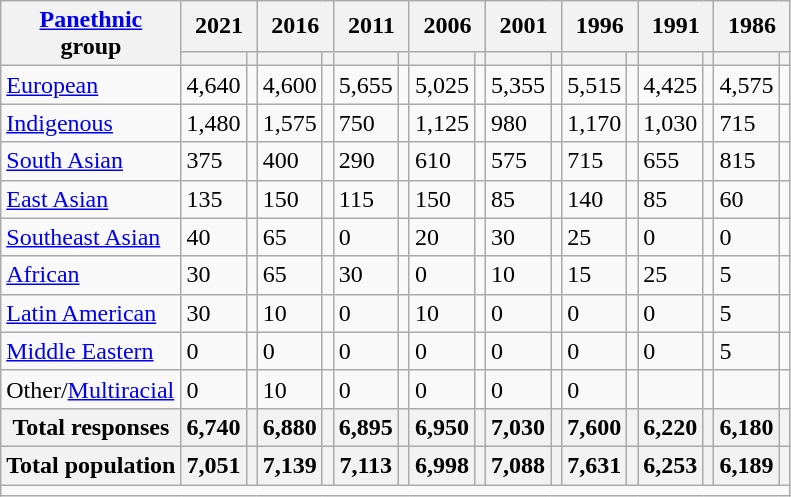<table class="wikitable collapsible sortable">
<tr>
<th rowspan="2"><a href='#'>Panethnic</a><br>group</th>
<th colspan="2">2021</th>
<th colspan="2">2016</th>
<th colspan="2">2011</th>
<th colspan="2">2006</th>
<th colspan="2">2001</th>
<th colspan="2">1996</th>
<th colspan="2">1991</th>
<th colspan="2">1986</th>
</tr>
<tr>
<th><a href='#'></a></th>
<th></th>
<th></th>
<th></th>
<th></th>
<th></th>
<th></th>
<th></th>
<th></th>
<th></th>
<th></th>
<th></th>
<th></th>
<th></th>
<th></th>
<th></th>
</tr>
<tr>
<td><a href='#'>European</a></td>
<td>4,640</td>
<td></td>
<td>4,600</td>
<td></td>
<td>5,655</td>
<td></td>
<td>5,025</td>
<td></td>
<td>5,355</td>
<td></td>
<td>5,515</td>
<td></td>
<td>4,425</td>
<td></td>
<td>4,575</td>
<td></td>
</tr>
<tr>
<td><a href='#'>Indigenous</a></td>
<td>1,480</td>
<td></td>
<td>1,575</td>
<td></td>
<td>750</td>
<td></td>
<td>1,125</td>
<td></td>
<td>980</td>
<td></td>
<td>1,170</td>
<td></td>
<td>1,030</td>
<td></td>
<td>715</td>
<td></td>
</tr>
<tr>
<td><a href='#'>South Asian</a></td>
<td>375</td>
<td></td>
<td>400</td>
<td></td>
<td>290</td>
<td></td>
<td>610</td>
<td></td>
<td>575</td>
<td></td>
<td>715</td>
<td></td>
<td>655</td>
<td></td>
<td>815</td>
<td></td>
</tr>
<tr>
<td><a href='#'>East Asian</a></td>
<td>135</td>
<td></td>
<td>150</td>
<td></td>
<td>115</td>
<td></td>
<td>150</td>
<td></td>
<td>85</td>
<td></td>
<td>140</td>
<td></td>
<td>85</td>
<td></td>
<td>60</td>
<td></td>
</tr>
<tr>
<td><a href='#'>Southeast Asian</a></td>
<td>40</td>
<td></td>
<td>65</td>
<td></td>
<td>0</td>
<td></td>
<td>20</td>
<td></td>
<td>30</td>
<td></td>
<td>25</td>
<td></td>
<td>0</td>
<td></td>
<td>0</td>
<td></td>
</tr>
<tr>
<td><a href='#'>African</a></td>
<td>30</td>
<td></td>
<td>65</td>
<td></td>
<td>30</td>
<td></td>
<td>0</td>
<td></td>
<td>10</td>
<td></td>
<td>15</td>
<td></td>
<td>25</td>
<td></td>
<td>5</td>
<td></td>
</tr>
<tr>
<td><a href='#'>Latin American</a></td>
<td>30</td>
<td></td>
<td>10</td>
<td></td>
<td>0</td>
<td></td>
<td>10</td>
<td></td>
<td>0</td>
<td></td>
<td>0</td>
<td></td>
<td>0</td>
<td></td>
<td>5</td>
<td></td>
</tr>
<tr>
<td><a href='#'>Middle Eastern</a></td>
<td>0</td>
<td></td>
<td>0</td>
<td></td>
<td>0</td>
<td></td>
<td>0</td>
<td></td>
<td>0</td>
<td></td>
<td>0</td>
<td></td>
<td>0</td>
<td></td>
<td>5</td>
<td></td>
</tr>
<tr>
<td>Other/<a href='#'>Multiracial</a></td>
<td>0</td>
<td></td>
<td>10</td>
<td></td>
<td>0</td>
<td></td>
<td>0</td>
<td></td>
<td>0</td>
<td></td>
<td>0</td>
<td></td>
<td></td>
<td></td>
<td></td>
<td></td>
</tr>
<tr>
<th>Total responses</th>
<th>6,740</th>
<th></th>
<th>6,880</th>
<th></th>
<th>6,895</th>
<th></th>
<th>6,950</th>
<th></th>
<th>7,030</th>
<th></th>
<th>7,600</th>
<th></th>
<th>6,220</th>
<th></th>
<th>6,180</th>
<th></th>
</tr>
<tr>
<th>Total population</th>
<th>7,051</th>
<th></th>
<th>7,139</th>
<th></th>
<th>7,113</th>
<th></th>
<th>6,998</th>
<th></th>
<th>7,088</th>
<th></th>
<th>7,631</th>
<th></th>
<th>6,253</th>
<th></th>
<th>6,189</th>
<th></th>
</tr>
<tr class="sortbottom">
<td colspan="20"></td>
</tr>
</table>
